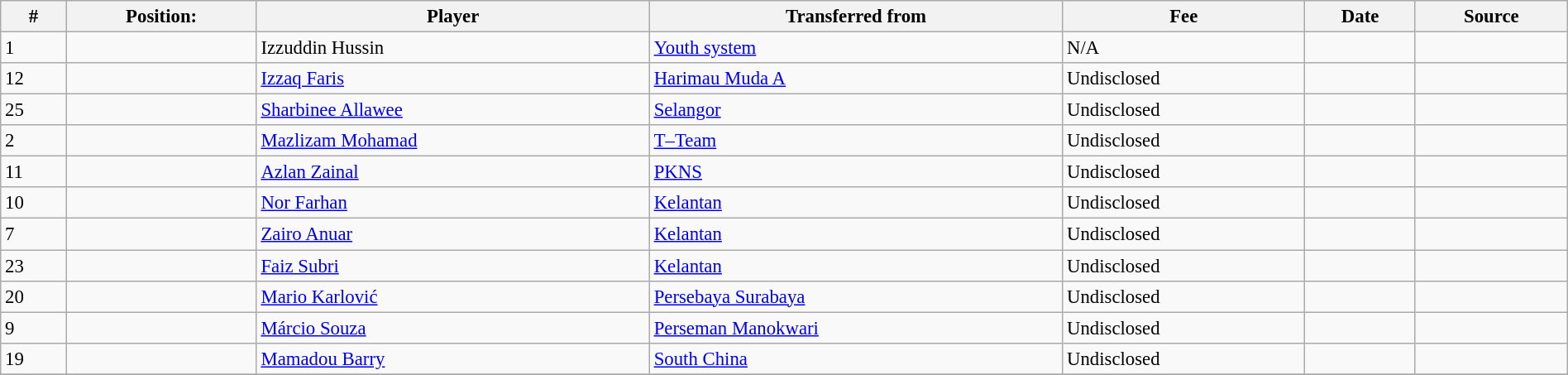<table class="wikitable sortable" style="width:100%; text-align:center; font-size:95%; text-align:left;">
<tr>
<th><strong>#</strong></th>
<th><strong>Position:</strong></th>
<th><strong>Player</strong></th>
<th><strong>Transferred from</strong></th>
<th><strong>Fee</strong></th>
<th><strong>Date</strong></th>
<th><strong>Source</strong></th>
</tr>
<tr>
<td>1</td>
<td></td>
<td> Izzuddin Hussin</td>
<td><a href='#'>Youth system</a></td>
<td>N/A</td>
<td></td>
<td></td>
</tr>
<tr>
<td>12</td>
<td></td>
<td> <a href='#'>Izzaq Faris</a></td>
<td> <a href='#'>Harimau Muda A</a></td>
<td>Undisclosed</td>
<td></td>
<td></td>
</tr>
<tr>
<td>25</td>
<td></td>
<td> <a href='#'>Sharbinee Allawee</a></td>
<td> <a href='#'>Selangor</a></td>
<td>Undisclosed</td>
<td></td>
<td></td>
</tr>
<tr>
<td>2</td>
<td></td>
<td> <a href='#'>Mazlizam Mohamad</a></td>
<td> <a href='#'>T–Team</a></td>
<td>Undisclosed</td>
<td></td>
<td></td>
</tr>
<tr>
<td>11</td>
<td></td>
<td> <a href='#'>Azlan Zainal</a></td>
<td> <a href='#'>PKNS</a></td>
<td>Undisclosed</td>
<td></td>
<td></td>
</tr>
<tr>
<td>10</td>
<td></td>
<td> <a href='#'>Nor Farhan</a></td>
<td> <a href='#'>Kelantan</a></td>
<td>Undisclosed</td>
<td></td>
<td></td>
</tr>
<tr>
<td>7</td>
<td></td>
<td> <a href='#'>Zairo Anuar</a></td>
<td> <a href='#'>Kelantan</a></td>
<td>Undisclosed</td>
<td></td>
<td></td>
</tr>
<tr>
<td>23</td>
<td></td>
<td> <a href='#'>Faiz Subri</a></td>
<td> <a href='#'>Kelantan</a></td>
<td>Undisclosed</td>
<td></td>
<td></td>
</tr>
<tr>
<td>20</td>
<td></td>
<td> <a href='#'>Mario Karlović</a></td>
<td> <a href='#'>Persebaya Surabaya</a></td>
<td>Undisclosed</td>
<td></td>
<td></td>
</tr>
<tr>
<td>9</td>
<td></td>
<td> <a href='#'>Márcio Souza</a></td>
<td> <a href='#'>Perseman Manokwari</a></td>
<td>Undisclosed</td>
<td></td>
<td></td>
</tr>
<tr>
<td>19</td>
<td></td>
<td> <a href='#'>Mamadou Barry</a></td>
<td> <a href='#'>South China</a></td>
<td>Undisclosed</td>
<td></td>
<td></td>
</tr>
<tr>
</tr>
</table>
